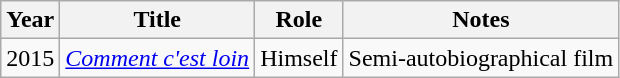<table class="wikitable sortable">
<tr>
<th>Year</th>
<th>Title</th>
<th>Role</th>
<th class="unsortable">Notes</th>
</tr>
<tr>
<td>2015</td>
<td><em><a href='#'>Comment c'est loin</a></em></td>
<td>Himself</td>
<td>Semi-autobiographical film</td>
</tr>
</table>
